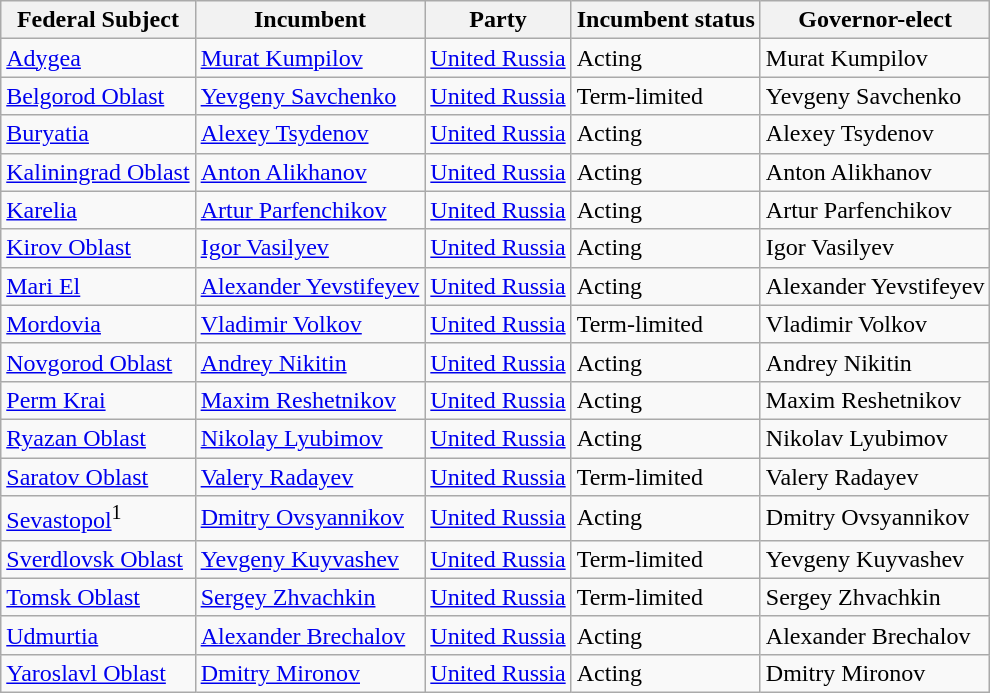<table class="wikitable sortable">
<tr>
<th>Federal Subject</th>
<th>Incumbent</th>
<th>Party</th>
<th>Incumbent status</th>
<th>Governor-elect</th>
</tr>
<tr>
<td><a href='#'>Adygea</a></td>
<td><a href='#'>Murat Kumpilov</a></td>
<td><a href='#'>United Russia</a></td>
<td>Acting</td>
<td>Murat Kumpilov</td>
</tr>
<tr>
<td><a href='#'>Belgorod Oblast</a></td>
<td><a href='#'>Yevgeny Savchenko</a></td>
<td><a href='#'>United Russia</a></td>
<td>Term-limited</td>
<td>Yevgeny Savchenko</td>
</tr>
<tr>
<td><a href='#'>Buryatia</a></td>
<td><a href='#'>Alexey Tsydenov</a></td>
<td><a href='#'>United Russia</a></td>
<td>Acting</td>
<td>Alexey Tsydenov</td>
</tr>
<tr>
<td><a href='#'>Kaliningrad Oblast</a></td>
<td><a href='#'>Anton Alikhanov</a></td>
<td><a href='#'>United Russia</a></td>
<td>Acting</td>
<td>Anton Alikhanov</td>
</tr>
<tr>
<td><a href='#'>Karelia</a></td>
<td><a href='#'>Artur Parfenchikov</a></td>
<td><a href='#'>United Russia</a></td>
<td>Acting</td>
<td>Artur Parfenchikov</td>
</tr>
<tr>
<td><a href='#'>Kirov Oblast</a></td>
<td><a href='#'>Igor Vasilyev</a></td>
<td><a href='#'>United Russia</a></td>
<td>Acting</td>
<td>Igor Vasilyev</td>
</tr>
<tr>
<td><a href='#'>Mari El</a></td>
<td><a href='#'>Alexander Yevstifeyev</a></td>
<td><a href='#'>United Russia</a></td>
<td>Acting</td>
<td>Alexander Yevstifeyev</td>
</tr>
<tr>
<td><a href='#'>Mordovia</a></td>
<td><a href='#'>Vladimir Volkov</a></td>
<td><a href='#'>United Russia</a></td>
<td>Term-limited</td>
<td>Vladimir Volkov</td>
</tr>
<tr>
<td><a href='#'>Novgorod Oblast</a></td>
<td><a href='#'>Andrey Nikitin</a></td>
<td><a href='#'>United Russia</a></td>
<td>Acting</td>
<td>Andrey Nikitin</td>
</tr>
<tr>
<td><a href='#'>Perm Krai</a></td>
<td><a href='#'>Maxim Reshetnikov</a></td>
<td><a href='#'>United Russia</a></td>
<td>Acting</td>
<td>Maxim Reshetnikov</td>
</tr>
<tr>
<td><a href='#'>Ryazan Oblast</a></td>
<td><a href='#'>Nikolay Lyubimov</a></td>
<td><a href='#'>United Russia</a></td>
<td>Acting</td>
<td>Nikolav Lyubimov</td>
</tr>
<tr>
<td><a href='#'>Saratov Oblast</a></td>
<td><a href='#'>Valery Radayev</a></td>
<td><a href='#'>United Russia</a></td>
<td>Term-limited</td>
<td>Valery Radayev</td>
</tr>
<tr>
<td><a href='#'>Sevastopol</a><sup>1</sup></td>
<td><a href='#'>Dmitry Ovsyannikov</a></td>
<td><a href='#'>United Russia</a></td>
<td>Acting</td>
<td>Dmitry Ovsyannikov</td>
</tr>
<tr>
<td><a href='#'>Sverdlovsk Oblast</a></td>
<td><a href='#'>Yevgeny Kuyvashev</a></td>
<td><a href='#'>United Russia</a></td>
<td>Term-limited</td>
<td>Yevgeny Kuyvashev</td>
</tr>
<tr>
<td><a href='#'>Tomsk Oblast</a></td>
<td><a href='#'>Sergey Zhvachkin</a></td>
<td><a href='#'>United Russia</a></td>
<td>Term-limited</td>
<td>Sergey Zhvachkin</td>
</tr>
<tr>
<td><a href='#'>Udmurtia</a></td>
<td><a href='#'>Alexander Brechalov</a></td>
<td><a href='#'>United Russia</a></td>
<td>Acting</td>
<td>Alexander Brechalov</td>
</tr>
<tr>
<td><a href='#'>Yaroslavl Oblast</a></td>
<td><a href='#'>Dmitry Mironov</a></td>
<td><a href='#'>United Russia</a></td>
<td>Acting</td>
<td>Dmitry Mironov</td>
</tr>
</table>
